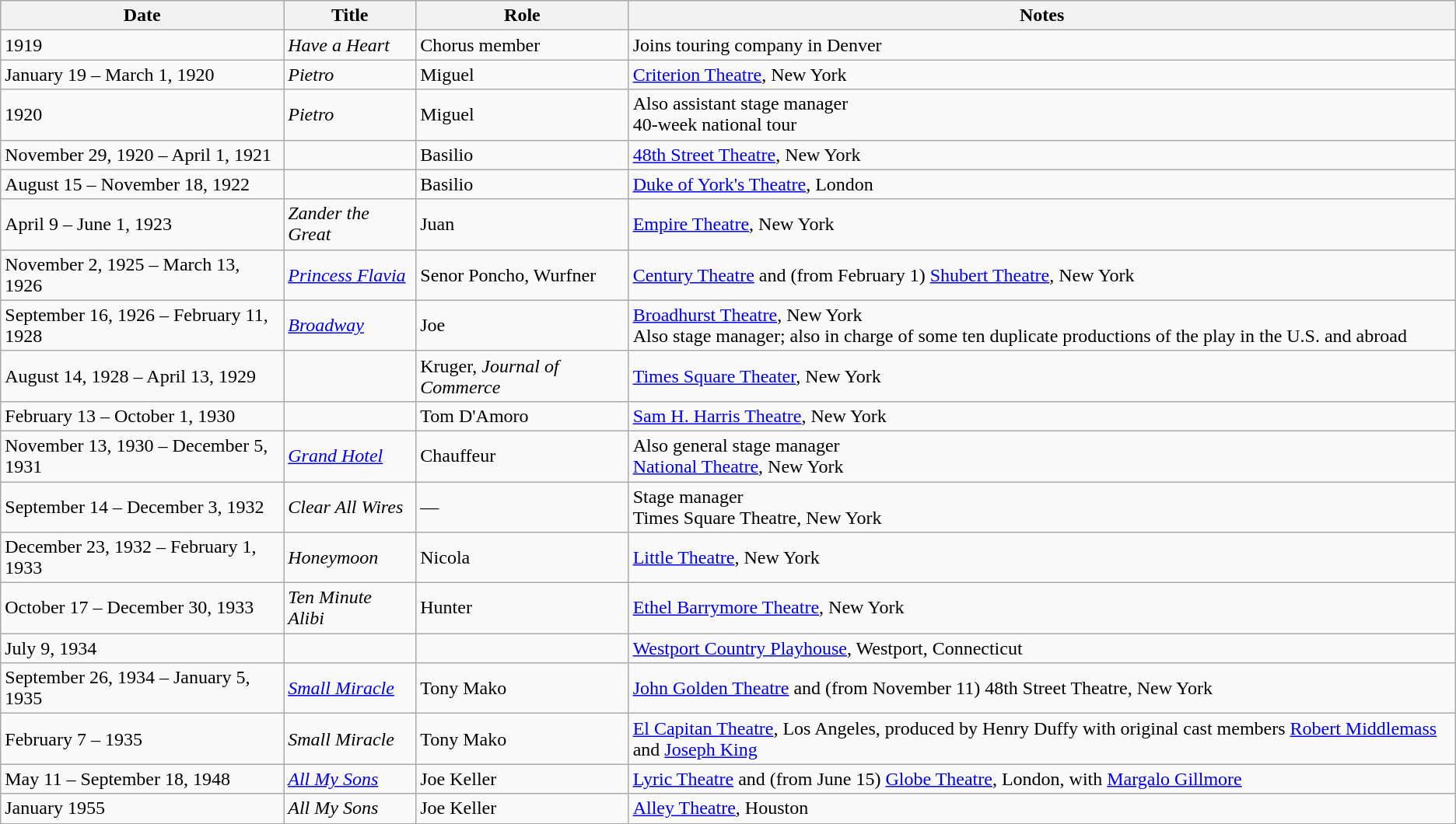<table class="wikitable sortable">
<tr>
<th class="unsortable">Date</th>
<th>Title</th>
<th class="unsortable">Role</th>
<th class="unsortable">Notes</th>
</tr>
<tr>
<td>1919</td>
<td><em>Have a Heart</em></td>
<td>Chorus member</td>
<td>Joins touring company in Denver</td>
</tr>
<tr>
<td>January 19 – March 1, 1920</td>
<td><em>Pietro</em></td>
<td>Miguel</td>
<td><a href='#'>Criterion Theatre</a>, New York</td>
</tr>
<tr>
<td>1920</td>
<td><em>Pietro</em></td>
<td>Miguel</td>
<td>Also assistant stage manager<br>40-week national tour</td>
</tr>
<tr>
<td>November 29, 1920 – April 1, 1921</td>
<td><em></em></td>
<td>Basilio</td>
<td><a href='#'>48th Street Theatre</a>, New York</td>
</tr>
<tr>
<td>August 15 – November 18, 1922</td>
<td><em></em></td>
<td>Basilio</td>
<td><a href='#'>Duke of York's Theatre</a>, London</td>
</tr>
<tr>
<td>April 9 – June 1, 1923</td>
<td><em>Zander the Great</em></td>
<td>Juan</td>
<td><a href='#'>Empire Theatre</a>, New York</td>
</tr>
<tr>
<td>November 2, 1925 – March 13, 1926</td>
<td><em><a href='#'>Princess Flavia</a></em></td>
<td>Senor Poncho, Wurfner</td>
<td><a href='#'>Century Theatre</a> and (from February 1) <a href='#'>Shubert Theatre</a>, New York</td>
</tr>
<tr>
<td>September 16, 1926 – February 11, 1928</td>
<td><em><a href='#'>Broadway</a></em></td>
<td>Joe</td>
<td><a href='#'>Broadhurst Theatre</a>, New York<br>Also stage manager; also in charge of some ten duplicate productions of the play in the U.S. and abroad</td>
</tr>
<tr>
<td>August 14, 1928 – April 13, 1929</td>
<td><em></em></td>
<td>Kruger, <em>Journal of Commerce</em></td>
<td><a href='#'>Times Square Theater</a>, New York</td>
</tr>
<tr>
<td>February 13 – October 1, 1930</td>
<td><em></em></td>
<td>Tom D'Amoro</td>
<td><a href='#'>Sam H. Harris Theatre</a>, New York</td>
</tr>
<tr>
<td>November 13, 1930 – December 5, 1931</td>
<td><em><a href='#'>Grand Hotel</a></em></td>
<td>Chauffeur</td>
<td>Also general stage manager<br><a href='#'>National Theatre</a>, New York</td>
</tr>
<tr>
<td>September 14 – December 3, 1932</td>
<td><em>Clear All Wires</em></td>
<td>—</td>
<td>Stage manager<br>Times Square Theatre, New York</td>
</tr>
<tr>
<td>December 23, 1932 – February 1, 1933</td>
<td><em>Honeymoon</em></td>
<td>Nicola</td>
<td><a href='#'>Little Theatre</a>, New York</td>
</tr>
<tr>
<td>October 17 – December 30, 1933</td>
<td><em>Ten Minute Alibi</em></td>
<td>Hunter</td>
<td><a href='#'>Ethel Barrymore Theatre</a>, New York</td>
</tr>
<tr>
<td>July 9, 1934</td>
<td><em></em></td>
<td></td>
<td><a href='#'>Westport Country Playhouse</a>, Westport, Connecticut</td>
</tr>
<tr>
<td>September 26, 1934 – January 5, 1935</td>
<td><em><a href='#'>Small Miracle</a></em></td>
<td>Tony Mako</td>
<td><a href='#'>John Golden Theatre</a> and (from November 11) 48th Street Theatre, New York</td>
</tr>
<tr>
<td>February 7 – 1935</td>
<td><em>Small Miracle</em></td>
<td>Tony Mako</td>
<td><a href='#'>El Capitan Theatre</a>, Los Angeles, produced by Henry Duffy with original cast members <a href='#'>Robert Middlemass</a> and <a href='#'>Joseph King</a></td>
</tr>
<tr>
<td>May 11 – September 18, 1948</td>
<td><em><a href='#'>All My Sons</a></em></td>
<td>Joe Keller</td>
<td><a href='#'>Lyric Theatre</a> and (from June 15) <a href='#'>Globe Theatre</a>, London, with <a href='#'>Margalo Gillmore</a></td>
</tr>
<tr>
<td>January 1955</td>
<td><em>All My Sons</em></td>
<td>Joe Keller</td>
<td><a href='#'>Alley Theatre</a>, Houston</td>
</tr>
</table>
